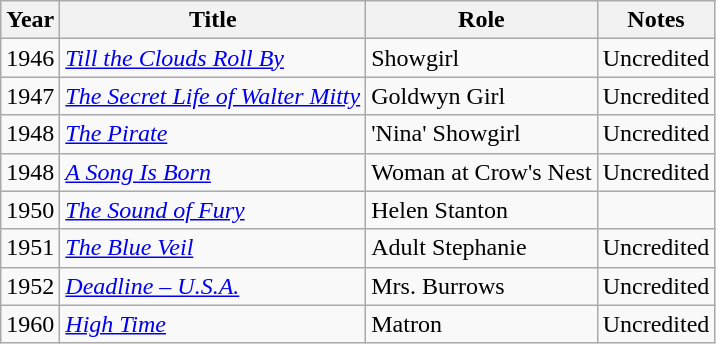<table class="wikitable">
<tr>
<th>Year</th>
<th>Title</th>
<th>Role</th>
<th>Notes</th>
</tr>
<tr>
<td>1946</td>
<td><em><a href='#'>Till the Clouds Roll By</a></em></td>
<td>Showgirl</td>
<td>Uncredited</td>
</tr>
<tr>
<td>1947</td>
<td><em><a href='#'>The Secret Life of Walter Mitty</a></em></td>
<td>Goldwyn Girl</td>
<td>Uncredited</td>
</tr>
<tr>
<td>1948</td>
<td><em><a href='#'>The Pirate</a></em></td>
<td>'Nina' Showgirl</td>
<td>Uncredited</td>
</tr>
<tr>
<td>1948</td>
<td><em><a href='#'>A Song Is Born</a></em></td>
<td>Woman at Crow's Nest</td>
<td>Uncredited</td>
</tr>
<tr>
<td>1950</td>
<td><em><a href='#'>The Sound of Fury</a></em></td>
<td>Helen Stanton</td>
<td></td>
</tr>
<tr>
<td>1951</td>
<td><em><a href='#'>The Blue Veil</a></em></td>
<td>Adult Stephanie</td>
<td>Uncredited</td>
</tr>
<tr>
<td>1952</td>
<td><em><a href='#'>Deadline – U.S.A.</a></em></td>
<td>Mrs. Burrows</td>
<td>Uncredited</td>
</tr>
<tr>
<td>1960</td>
<td><em><a href='#'>High Time</a></em></td>
<td>Matron</td>
<td>Uncredited</td>
</tr>
</table>
